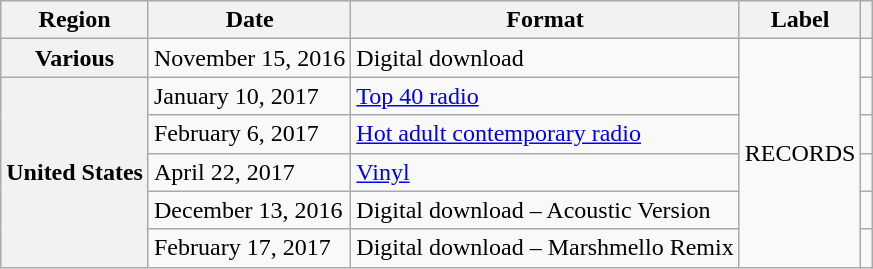<table class="wikitable sortable plainrowheaders">
<tr>
<th scope="col">Region</th>
<th scope="col">Date</th>
<th scope="col">Format</th>
<th scope="col">Label</th>
<th scope="col"></th>
</tr>
<tr>
<th scope="row">Various</th>
<td>November 15, 2016</td>
<td>Digital download</td>
<td rowspan="6">RECORDS</td>
<td></td>
</tr>
<tr>
<th scope="row" rowspan="5">United States</th>
<td>January 10, 2017</td>
<td><a href='#'>Top 40 radio</a></td>
<td></td>
</tr>
<tr>
<td>February 6, 2017</td>
<td><a href='#'>Hot adult contemporary radio</a></td>
<td></td>
</tr>
<tr>
<td>April 22, 2017</td>
<td><a href='#'>Vinyl</a></td>
<td></td>
</tr>
<tr>
<td>December 13, 2016</td>
<td>Digital download – Acoustic Version</td>
<td></td>
</tr>
<tr>
<td>February 17, 2017</td>
<td>Digital download – Marshmello Remix</td>
<td></td>
</tr>
</table>
